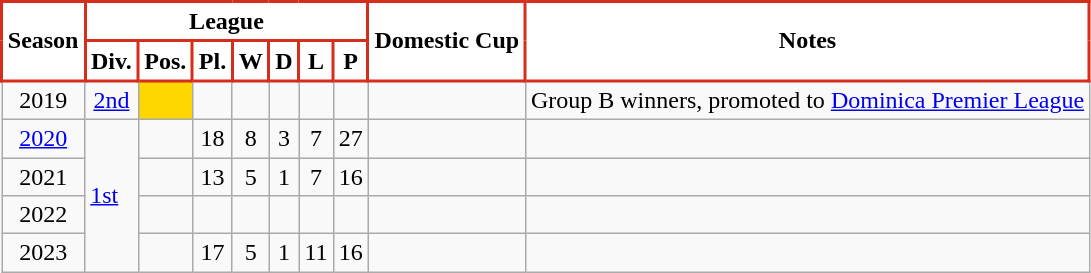<table class="wikitable">
<tr style="background:#d92121;">
<th rowspan="2" ! style="background:#FFFFFF; color:#000000; border:2px solid #D62E1D;" scope="col">Season</th>
<th colspan="7" ! style="background:#FFFFFF; color:#000000; border:2px solid #D62E1D;" scope="col">League</th>
<th rowspan="2" ! style="background:#FFFFFF; color:#000000; border:2px solid #D62E1D;" scope="col">Domestic Cup</th>
<th rowspan="2" ! style="background:#FFFFFF; color:#000000; border:2px solid #D62E1D;" scope="col">Notes</th>
</tr>
<tr>
<th style="background:#FFFFFF; color:#000000;border:2px solid #D62E1D;" scope="col">Div.</th>
<th style="background:#FFFFFF; color:#000000;border:2px solid #D62E1D;" scope="col">Pos.</th>
<th style="background:#FFFFFF; color:#000000;border:2px solid #D62E1D;" scope="col">Pl.</th>
<th style="background:#FFFFFF; color:#000000;border:2px solid #D62E1D;" scope="col">W</th>
<th style="background:#FFFFFF; color:#000000;border:2px solid #D62E1D;" scope="col">D</th>
<th style="background:#FFFFFF; color:#000000;border:2px solid #D62E1D;" scope="col">L</th>
<th style="background:#FFFFFF; color:#000000;border:2px solid #D62E1D;" scope="col">P</th>
</tr>
<tr>
<td align=center>2019</td>
<td align=center><a href='#'>2nd</a></td>
<td bgcolor="#FFD700"></td>
<td align=center></td>
<td align=center></td>
<td align=center></td>
<td align=center></td>
<td align=center></td>
<td align=center></td>
<td>Group B winners, promoted to <a href='#'>Dominica Premier League</a></td>
</tr>
<tr>
<td align=center><a href='#'>2020</a></td>
<td align=center; rowspan=4><a href='#'>1st</a></td>
<td></td>
<td align=center>18</td>
<td align=center>8</td>
<td align=center>3</td>
<td align=center>7</td>
<td align=center>27</td>
<td align=center></td>
<td></td>
</tr>
<tr>
<td align=center>2021</td>
<td></td>
<td align=center>13</td>
<td align=center>5</td>
<td align=center>1</td>
<td align=center>7</td>
<td align=center>16</td>
<td align=center></td>
<td></td>
</tr>
<tr>
<td align=center>2022</td>
<td></td>
<td align=center></td>
<td align=center></td>
<td align=center></td>
<td align=center></td>
<td align=center></td>
<td align=center></td>
</tr>
<tr>
<td align=center>2023</td>
<td></td>
<td align=center>17</td>
<td align=center>5</td>
<td align=center>1</td>
<td align=center>11</td>
<td align=center>16</td>
<td align=center></td>
<td></td>
</tr>
</table>
